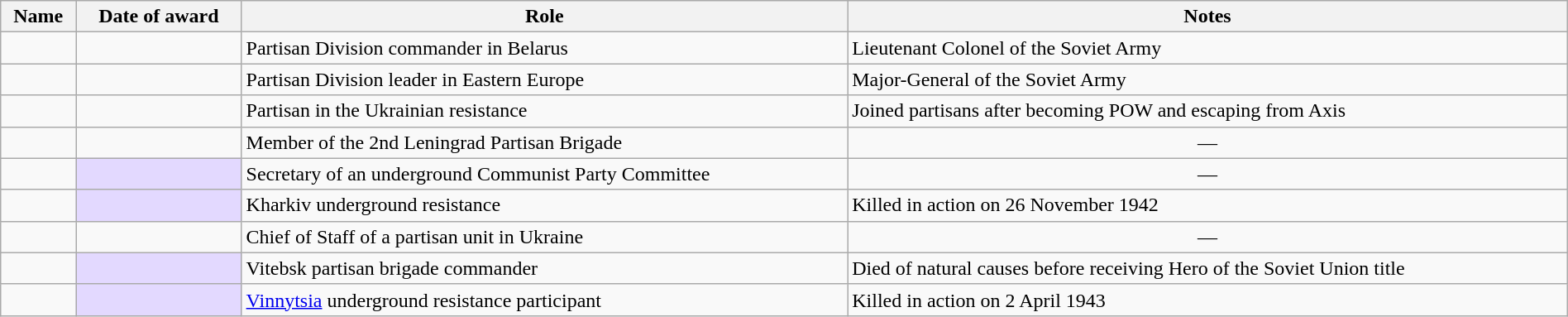<table class="wikitable sortable" width="100%">
<tr>
<th>Name</th>
<th>Date of award</th>
<th>Role</th>
<th>Notes</th>
</tr>
<tr>
<td><strong></strong><br></td>
<td></td>
<td>Partisan Division commander in Belarus</td>
<td>Lieutenant Colonel of the Soviet Army</td>
</tr>
<tr>
<td><strong></strong><br></td>
<td></td>
<td>Partisan Division leader in Eastern Europe</td>
<td>Major-General of the Soviet Army</td>
</tr>
<tr>
<td><strong></strong><br></td>
<td></td>
<td>Partisan in the Ukrainian resistance</td>
<td>Joined partisans after becoming POW and escaping from Axis</td>
</tr>
<tr>
<td><strong></strong><br></td>
<td></td>
<td>Member of the 2nd Leningrad Partisan Brigade</td>
<td align=center>—</td>
</tr>
<tr>
<td><strong></strong><br></td>
<td style="background:#e3d9ff;"></td>
<td>Secretary of an underground Communist Party Committee</td>
<td align=center>—</td>
</tr>
<tr>
<td><strong></strong><br></td>
<td style="background:#e3d9ff;"></td>
<td>Kharkiv underground resistance</td>
<td>Killed in action on 26 November 1942</td>
</tr>
<tr>
<td><strong></strong><br></td>
<td></td>
<td>Chief of Staff of a partisan unit in Ukraine</td>
<td align=center>—</td>
</tr>
<tr>
<td><strong></strong><br></td>
<td style="background:#e3d9ff;"></td>
<td>Vitebsk partisan brigade commander</td>
<td>Died of natural causes before receiving Hero of the Soviet Union title</td>
</tr>
<tr>
<td><strong></strong><br></td>
<td style="background:#e3d9ff;"></td>
<td><a href='#'>Vinnytsia</a> underground resistance participant</td>
<td>Killed in action on 2 April 1943</td>
</tr>
</table>
